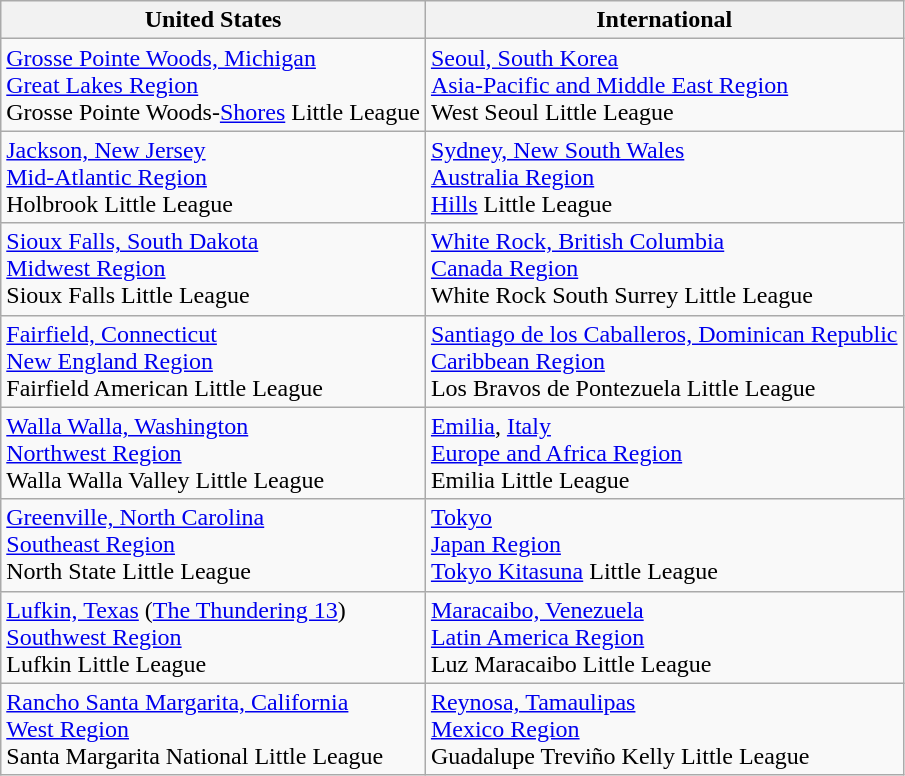<table class="wikitable">
<tr>
<th>United States</th>
<th>International</th>
</tr>
<tr>
<td> <a href='#'>Grosse Pointe Woods, Michigan</a><br><a href='#'>Great Lakes Region</a><br>Grosse Pointe Woods-<a href='#'>Shores</a> Little League</td>
<td> <a href='#'>Seoul, South Korea</a> <br> <a href='#'>Asia-Pacific and Middle East Region</a> <br> West Seoul Little League</td>
</tr>
<tr>
<td> <a href='#'>Jackson, New Jersey</a><br><a href='#'>Mid-Atlantic Region</a><br>Holbrook Little League</td>
<td> <a href='#'>Sydney, New South Wales</a> <br>  <a href='#'>Australia Region</a> <br> <a href='#'>Hills</a> Little League</td>
</tr>
<tr>
<td> <a href='#'>Sioux Falls, South Dakota</a><br><a href='#'>Midwest Region</a><br>Sioux Falls Little League</td>
<td> <a href='#'>White Rock, British Columbia</a><br> <a href='#'>Canada Region</a><br>White Rock South Surrey Little League</td>
</tr>
<tr>
<td> <a href='#'>Fairfield, Connecticut</a><br><a href='#'>New England Region</a><br>Fairfield American Little League</td>
<td> <a href='#'>Santiago de los Caballeros, Dominican Republic</a><br><a href='#'>Caribbean Region</a><br>Los Bravos de Pontezuela Little League</td>
</tr>
<tr>
<td> <a href='#'>Walla Walla, Washington</a><br><a href='#'>Northwest Region</a><br>Walla Walla Valley Little League</td>
<td> <a href='#'>Emilia</a>, <a href='#'>Italy</a><br><a href='#'>Europe and Africa Region</a><br>Emilia Little League</td>
</tr>
<tr>
<td> <a href='#'>Greenville, North Carolina</a><br><a href='#'>Southeast Region</a><br>North State Little League</td>
<td> <a href='#'>Tokyo</a><br> <a href='#'>Japan Region</a><br><a href='#'>Tokyo Kitasuna</a> Little League</td>
</tr>
<tr>
<td> <a href='#'>Lufkin, Texas</a> (<a href='#'>The Thundering 13</a>)<br><a href='#'>Southwest Region</a><br>Lufkin Little League</td>
<td> <a href='#'>Maracaibo, Venezuela</a><br><a href='#'>Latin America Region</a><br>Luz Maracaibo Little League</td>
</tr>
<tr>
<td> <a href='#'>Rancho Santa Margarita, California</a><br><a href='#'>West Region</a><br>Santa Margarita National Little League</td>
<td> <a href='#'>Reynosa, Tamaulipas</a><br> <a href='#'>Mexico Region</a><br>Guadalupe Treviño Kelly Little League</td>
</tr>
</table>
